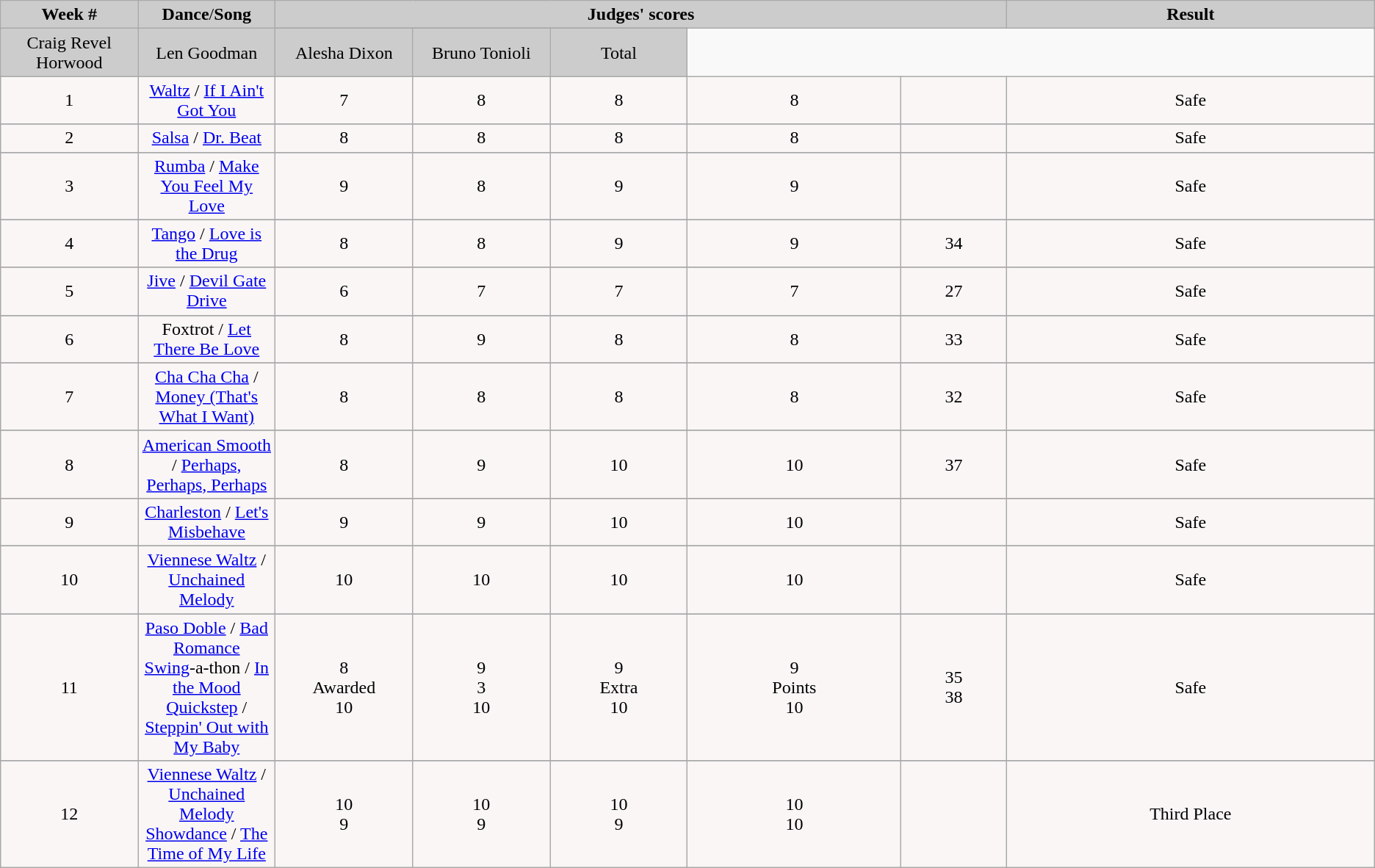<table class="wikitable" align="center">
<tr>
<td rowspan="2" bgcolor="CCCCCC" align="Center"><strong>Week #</strong></td>
<td rowspan="2" bgcolor="CCCCCC" align="Center"><strong>Dance</strong>/<strong>Song</strong></td>
<td colspan="5" bgcolor="CCCCCC" align="Center"><strong>Judges' scores</strong></td>
<td rowspan="2" bgcolor="CCCCCC" align="Center"><strong>Result</strong></td>
</tr>
<tr>
</tr>
<tr>
<td bgcolor="CCCCCC" width="10%" align="center">Craig Revel Horwood</td>
<td bgcolor="CCCCCC" width="10%" align="center">Len Goodman</td>
<td bgcolor="CCCCCC" width="10%" align="center">Alesha Dixon</td>
<td bgcolor="CCCCCC" width="10%" align="center">Bruno Tonioli</td>
<td bgcolor="CCCCCC" width="10%" align="center">Total</td>
</tr>
<tr>
</tr>
<tr>
<td align="center" bgcolor="FAF6F6">1</td>
<td align="center" bgcolor="FAF6F6"><a href='#'>Waltz</a> / <a href='#'>If I Ain't Got You</a></td>
<td align="center" bgcolor="FAF6F6">7</td>
<td align="center" bgcolor="FAF6F6">8</td>
<td align="center" bgcolor="FAF6F6">8</td>
<td align="center" bgcolor="FAF6F6">8</td>
<td align="center" bgcolor="FAF6F6"></td>
<td align="center" bgcolor="FAF6F6">Safe</td>
</tr>
<tr>
</tr>
<tr>
<td align="center" bgcolor="FAF6F6">2</td>
<td align="center" bgcolor="FAF6F6"><a href='#'>Salsa</a> / <a href='#'>Dr. Beat</a></td>
<td align="center" bgcolor="FAF6F6">8</td>
<td align="center" bgcolor="FAF6F6">8</td>
<td align="center" bgcolor="FAF6F6">8</td>
<td align="center" bgcolor="FAF6F6">8</td>
<td align="center" bgcolor="FAF6F6"></td>
<td align="center" bgcolor="FAF6F6">Safe</td>
</tr>
<tr>
</tr>
<tr>
<td align="center" bgcolor="FAF6F6">3</td>
<td align="center" bgcolor="FAF6F6"><a href='#'>Rumba</a> / <a href='#'>Make You Feel My Love</a></td>
<td align="center" bgcolor="FAF6F6">9</td>
<td align="center" bgcolor="FAF6F6">8</td>
<td align="center" bgcolor="FAF6F6">9</td>
<td align="center" bgcolor="FAF6F6">9</td>
<td align="center" bgcolor="FAF6F6"></td>
<td align="center" bgcolor="FAF6F6">Safe</td>
</tr>
<tr>
</tr>
<tr>
<td align="center" bgcolor="FAF6F6">4</td>
<td align="center" bgcolor="FAF6F6"><a href='#'>Tango</a> / <a href='#'>Love is the Drug</a></td>
<td align="center" bgcolor="FAF6F6">8</td>
<td align="center" bgcolor="FAF6F6">8</td>
<td align="center" bgcolor="FAF6F6">9</td>
<td align="center" bgcolor="FAF6F6">9</td>
<td align="center" bgcolor="FAF6F6">34</td>
<td align="center" bgcolor="FAF6F6">Safe</td>
</tr>
<tr>
</tr>
<tr>
<td align="center" bgcolor="FAF6F6">5</td>
<td align="center" bgcolor="FAF6F6"><a href='#'>Jive</a> / <a href='#'>Devil Gate Drive</a></td>
<td align="center" bgcolor="FAF6F6">6</td>
<td align="center" bgcolor="FAF6F6">7</td>
<td align="center" bgcolor="FAF6F6">7</td>
<td align="center" bgcolor="FAF6F6">7</td>
<td align="center" bgcolor="FAF6F6">27</td>
<td align="center" bgcolor="FAF6F6">Safe</td>
</tr>
<tr>
</tr>
<tr>
<td align="center" bgcolor="FAF6F6">6</td>
<td align="center" bgcolor="FAF6F6">Foxtrot / <a href='#'>Let There Be Love</a></td>
<td align="center" bgcolor="FAF6F6">8</td>
<td align="center" bgcolor="FAF6F6">9</td>
<td align="center" bgcolor="FAF6F6">8</td>
<td align="center" bgcolor="FAF6F6">8</td>
<td align="center" bgcolor="FAF6F6">33</td>
<td align="center" bgcolor="FAF6F6">Safe</td>
</tr>
<tr>
</tr>
<tr>
<td align="center" bgcolor="FAF6F6">7</td>
<td align="center" bgcolor="FAF6F6"><a href='#'>Cha Cha Cha</a> / <a href='#'>Money (That's What I Want)</a></td>
<td align="center" bgcolor="FAF6F6">8</td>
<td align="center" bgcolor="FAF6F6">8</td>
<td align="center" bgcolor="FAF6F6">8</td>
<td align="center" bgcolor="FAF6F6">8</td>
<td align="center" bgcolor="FAF6F6">32</td>
<td align="center" bgcolor="FAF6F6">Safe</td>
</tr>
<tr>
</tr>
<tr>
<td align="center" bgcolor="FAF6F6">8</td>
<td align="center" bgcolor="FAF6F6"><a href='#'>American Smooth</a> / <a href='#'>Perhaps, Perhaps, Perhaps</a></td>
<td align="center" bgcolor="FAF6F6">8</td>
<td align="center" bgcolor="FAF6F6">9</td>
<td align="center" bgcolor="FAF6F6">10</td>
<td align="center" bgcolor="FAF6F6">10</td>
<td align="center" bgcolor="FAF6F6">37</td>
<td align="center" bgcolor="FAF6F6">Safe</td>
</tr>
<tr>
</tr>
<tr>
<td align="center" bgcolor="FAF6F6">9</td>
<td align="center" bgcolor="FAF6F6"><a href='#'>Charleston</a> / <a href='#'>Let's Misbehave</a></td>
<td align="center" bgcolor="FAF6F6">9</td>
<td align="center" bgcolor="FAF6F6">9</td>
<td align="center" bgcolor="FAF6F6">10</td>
<td align="center" bgcolor="FAF6F6">10</td>
<td align="center" bgcolor="FAF6F6"></td>
<td align="center" bgcolor="FAF6F6">Safe</td>
</tr>
<tr>
</tr>
<tr>
<td align="center" bgcolor="FAF6F6">10</td>
<td align="center" bgcolor="FAF6F6"><a href='#'>Viennese Waltz</a> / <a href='#'>Unchained Melody</a></td>
<td align="center" bgcolor="FAF6F6">10</td>
<td align="center" bgcolor="FAF6F6">10</td>
<td align="center" bgcolor="FAF6F6">10</td>
<td align="center" bgcolor="FAF6F6">10</td>
<td align="center" bgcolor="FAF6F6"></td>
<td align="center" bgcolor="FAF6F6">Safe</td>
</tr>
<tr>
</tr>
<tr>
<td align="center" bgcolor="FAF6F6">11</td>
<td align="center" bgcolor="FAF6F6"><a href='#'>Paso Doble</a> / <a href='#'>Bad Romance</a> <br> <a href='#'>Swing</a>-a-thon / <a href='#'>In the Mood</a> <br> <a href='#'>Quickstep</a> / <a href='#'>Steppin' Out with My Baby</a></td>
<td align="center" bgcolor="FAF6F6">8 <br> Awarded<br> 10</td>
<td align="center" bgcolor="FAF6F6">9 <br> 3<br> 10</td>
<td align="center" bgcolor="FAF6F6">9 <br> Extra<br> 10</td>
<td align="center" bgcolor="FAF6F6">9 <br> Points<br> 10</td>
<td align="center" bgcolor="FAF6F6">35 <br>38<br> </td>
<td align="center" bgcolor="FAF6F6">Safe</td>
</tr>
<tr>
</tr>
<tr>
<td align="center" bgcolor="FAF6F6">12</td>
<td align="center" bgcolor="FAF6F6"><a href='#'>Viennese Waltz</a> / <a href='#'>Unchained Melody</a> <br> <a href='#'>Showdance</a> / <a href='#'>The Time of My Life</a></td>
<td align="center" bgcolor="FAF6F6">10 <br> 9</td>
<td align="center" bgcolor="FAF6F6">10 <br> 9</td>
<td align="center" bgcolor="FAF6F6">10 <br> 9</td>
<td align="center" bgcolor="FAF6F6">10 <br> 10</td>
<td align="center" bgcolor="FAF6F6"> <br> </td>
<td align="center" bgcolor="FAF6F6">Third Place</td>
</tr>
</table>
